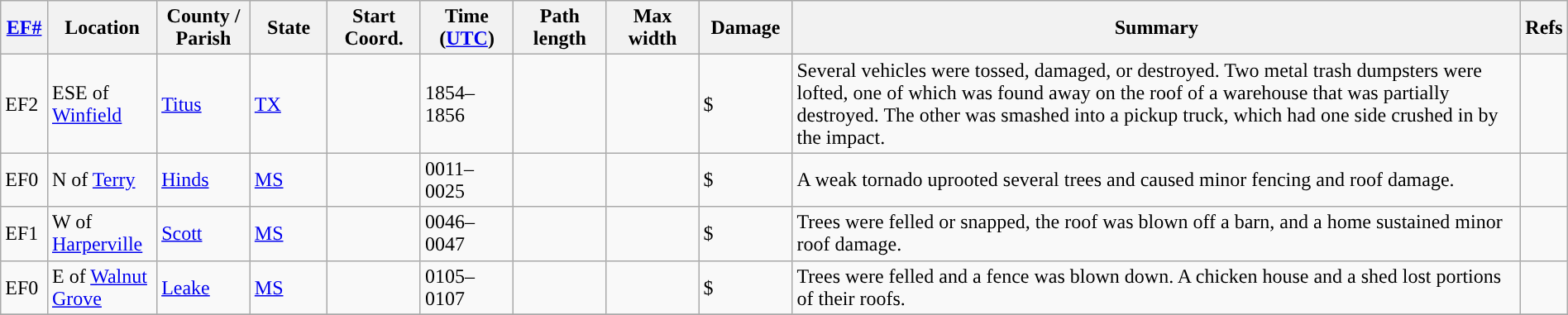<table class="wikitable sortable" style="width:100%;">
<tr>
<th scope="col" width="3%" align="center"><a href='#'>EF#</a></th>
<th scope="col" width="7%" align="center" class="unsortable">Location</th>
<th scope="col" width="6%" align="center" class="unsortable">County / Parish</th>
<th scope="col" width="5%" align="center">State</th>
<th scope="col" width="6%" align="center">Start Coord.</th>
<th scope="col" width="6%" align="center">Time (<a href='#'>UTC</a>)</th>
<th scope="col" width="6%" align="center">Path length</th>
<th scope="col" width="6%" align="center">Max width</th>
<th scope="col" width="6%" align="center">Damage</th>
<th scope="col" width="48%" class="unsortable" align="center">Summary</th>
<th scope="col" width="48%" class="unsortable" align="center">Refs</th>
</tr>
<tr>
<td>EF2</td>
<td>ESE of <a href='#'>Winfield</a></td>
<td><a href='#'>Titus</a></td>
<td><a href='#'>TX</a></td>
<td></td>
<td>1854–1856</td>
<td></td>
<td></td>
<td>$</td>
<td>Several vehicles were tossed, damaged, or destroyed. Two metal trash dumpsters were lofted, one of which was found  away on the roof of a warehouse that was partially destroyed. The other was smashed into a pickup truck, which had one side crushed in by the impact.</td>
<td></td>
</tr>
<tr>
<td>EF0</td>
<td>N of <a href='#'>Terry</a></td>
<td><a href='#'>Hinds</a></td>
<td><a href='#'>MS</a></td>
<td></td>
<td>0011–0025</td>
<td></td>
<td></td>
<td>$</td>
<td>A weak tornado uprooted several trees and caused minor fencing and roof damage.</td>
<td></td>
</tr>
<tr>
<td>EF1</td>
<td>W of <a href='#'>Harperville</a></td>
<td><a href='#'>Scott</a></td>
<td><a href='#'>MS</a></td>
<td></td>
<td>0046–0047</td>
<td></td>
<td></td>
<td>$</td>
<td>Trees were felled or snapped, the roof was blown off a barn, and a home sustained minor roof damage.</td>
<td></td>
</tr>
<tr>
<td>EF0</td>
<td>E of <a href='#'>Walnut Grove</a></td>
<td><a href='#'>Leake</a></td>
<td><a href='#'>MS</a></td>
<td></td>
<td>0105–0107</td>
<td></td>
<td></td>
<td>$</td>
<td>Trees were felled and a fence was blown down. A chicken house and a shed lost portions of their roofs.</td>
<td></td>
</tr>
<tr>
</tr>
</table>
